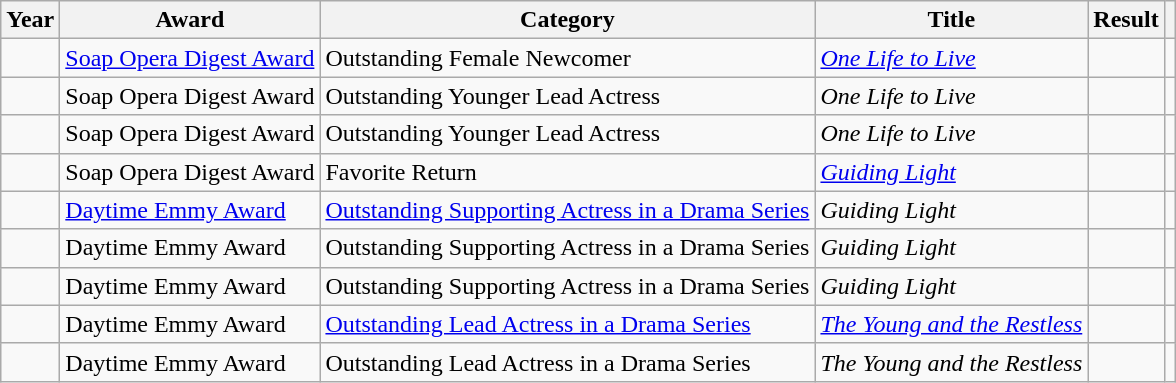<table class="wikitable sortable plainrowheaders">
<tr>
<th>Year</th>
<th>Award</th>
<th>Category</th>
<th>Title</th>
<th>Result</th>
<th class="unsortable"></th>
</tr>
<tr>
<td></td>
<td><a href='#'>Soap Opera Digest Award</a></td>
<td>Outstanding Female Newcomer</td>
<td><em><a href='#'>One Life to Live</a></em></td>
<td></td>
<td></td>
</tr>
<tr>
<td></td>
<td>Soap Opera Digest Award</td>
<td>Outstanding Younger Lead Actress</td>
<td><em>One Life to Live</em></td>
<td></td>
<td></td>
</tr>
<tr>
<td></td>
<td>Soap Opera Digest Award</td>
<td>Outstanding Younger Lead Actress</td>
<td><em>One Life to Live</em></td>
<td></td>
<td></td>
</tr>
<tr>
<td></td>
<td>Soap Opera Digest Award</td>
<td>Favorite Return</td>
<td><em><a href='#'>Guiding Light</a></em></td>
<td></td>
<td></td>
</tr>
<tr>
<td></td>
<td><a href='#'>Daytime Emmy Award</a></td>
<td><a href='#'>Outstanding Supporting Actress in a Drama Series</a></td>
<td><em>Guiding Light</em></td>
<td></td>
<td></td>
</tr>
<tr>
<td></td>
<td>Daytime Emmy Award</td>
<td>Outstanding Supporting Actress in a Drama Series</td>
<td><em>Guiding Light</em></td>
<td></td>
<td></td>
</tr>
<tr>
<td></td>
<td>Daytime Emmy Award</td>
<td>Outstanding Supporting Actress in a Drama Series</td>
<td><em>Guiding Light</em></td>
<td></td>
<td></td>
</tr>
<tr>
<td></td>
<td>Daytime Emmy Award</td>
<td><a href='#'>Outstanding Lead Actress in a Drama Series</a></td>
<td><em><a href='#'>The Young and the Restless</a></em></td>
<td></td>
<td></td>
</tr>
<tr>
<td></td>
<td>Daytime Emmy Award</td>
<td>Outstanding Lead Actress in a Drama Series</td>
<td><em>The Young and the Restless</em></td>
<td></td>
<td></td>
</tr>
</table>
